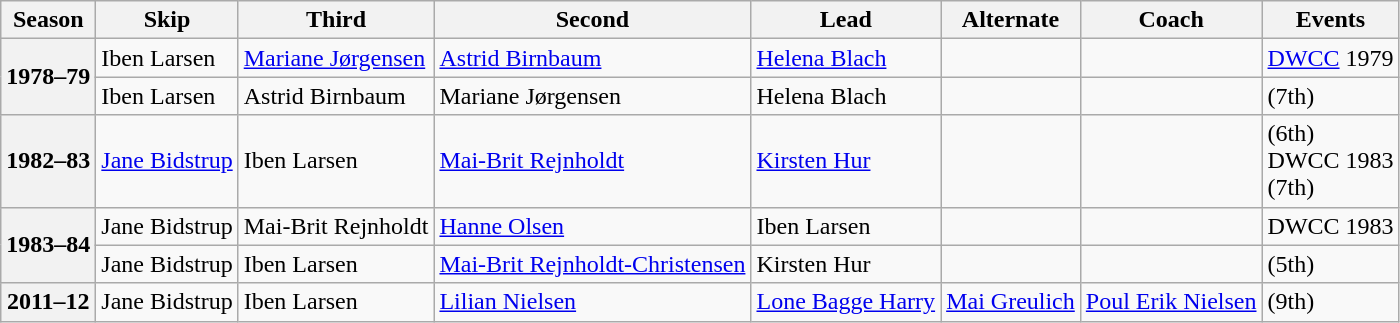<table class="wikitable">
<tr>
<th scope="col">Season</th>
<th scope="col">Skip</th>
<th scope="col">Third</th>
<th scope="col">Second</th>
<th scope="col">Lead</th>
<th scope="col">Alternate</th>
<th scope="col">Coach</th>
<th scope="col">Events</th>
</tr>
<tr>
<th scope="row" rowspan="2">1978–79</th>
<td>Iben Larsen</td>
<td><a href='#'>Mariane Jørgensen</a></td>
<td><a href='#'>Astrid Birnbaum</a></td>
<td><a href='#'>Helena Blach</a></td>
<td></td>
<td></td>
<td><a href='#'>DWCC</a> 1979 </td>
</tr>
<tr>
<td>Iben Larsen</td>
<td>Astrid Birnbaum</td>
<td>Mariane Jørgensen</td>
<td>Helena Blach</td>
<td></td>
<td></td>
<td> (7th)</td>
</tr>
<tr>
<th scope="row">1982–83</th>
<td><a href='#'>Jane Bidstrup</a></td>
<td>Iben Larsen</td>
<td><a href='#'>Mai-Brit Rejnholdt</a></td>
<td><a href='#'>Kirsten Hur</a></td>
<td></td>
<td></td>
<td> (6th)<br>DWCC 1983 <br> (7th)</td>
</tr>
<tr>
<th scope="row" rowspan="2">1983–84</th>
<td>Jane Bidstrup</td>
<td>Mai-Brit Rejnholdt</td>
<td><a href='#'>Hanne Olsen</a></td>
<td>Iben Larsen</td>
<td></td>
<td></td>
<td>DWCC 1983 </td>
</tr>
<tr>
<td>Jane Bidstrup</td>
<td>Iben Larsen</td>
<td><a href='#'>Mai-Brit Rejnholdt-Christensen</a></td>
<td>Kirsten Hur</td>
<td></td>
<td></td>
<td> (5th)</td>
</tr>
<tr>
<th scope="row">2011–12</th>
<td>Jane Bidstrup</td>
<td>Iben Larsen</td>
<td><a href='#'>Lilian Nielsen</a></td>
<td><a href='#'>Lone Bagge Harry</a></td>
<td><a href='#'>Mai Greulich</a></td>
<td><a href='#'>Poul Erik Nielsen</a></td>
<td> (9th)</td>
</tr>
</table>
